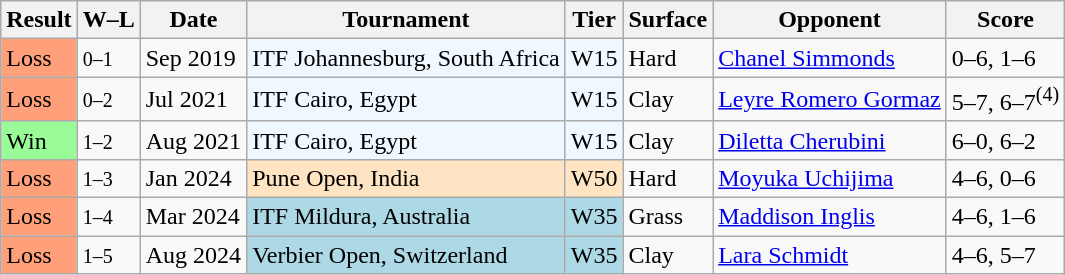<table class="sortable wikitable">
<tr>
<th>Result</th>
<th class="unsortable">W–L</th>
<th>Date</th>
<th>Tournament</th>
<th>Tier</th>
<th>Surface</th>
<th>Opponent</th>
<th class="unsortable">Score</th>
</tr>
<tr>
<td style="background:#ffa07a;">Loss</td>
<td><small>0–1</small></td>
<td>Sep 2019</td>
<td style="background:#f0f8ff;">ITF Johannesburg, South Africa</td>
<td style="background:#f0f8ff;">W15</td>
<td>Hard</td>
<td> <a href='#'>Chanel Simmonds</a></td>
<td>0–6, 1–6</td>
</tr>
<tr>
<td style="background:#ffa07a;">Loss</td>
<td><small>0–2</small></td>
<td>Jul 2021</td>
<td style="background:#f0f8ff;">ITF Cairo, Egypt</td>
<td style="background:#f0f8ff;">W15</td>
<td>Clay</td>
<td> <a href='#'>Leyre Romero Gormaz</a></td>
<td>5–7, 6–7<sup>(4)</sup></td>
</tr>
<tr>
<td style="background:#98fb98;">Win</td>
<td><small>1–2</small></td>
<td>Aug 2021</td>
<td style="background:#f0f8ff;">ITF Cairo, Egypt</td>
<td style="background:#f0f8ff;">W15</td>
<td>Clay</td>
<td> <a href='#'>Diletta Cherubini</a></td>
<td>6–0, 6–2</td>
</tr>
<tr>
<td style="background:#ffa07a;">Loss</td>
<td><small>1–3</small></td>
<td>Jan 2024</td>
<td style="background:#ffe4c4;">Pune Open, India</td>
<td style="background:#ffe4c4;">W50</td>
<td>Hard</td>
<td> <a href='#'>Moyuka Uchijima</a></td>
<td>4–6, 0–6</td>
</tr>
<tr>
<td style="background:#ffa07a;">Loss</td>
<td><small>1–4</small></td>
<td>Mar 2024</td>
<td style="background:lightblue;">ITF Mildura, Australia</td>
<td style="background:lightblue;">W35</td>
<td>Grass</td>
<td> <a href='#'>Maddison Inglis</a></td>
<td>4–6, 1–6</td>
</tr>
<tr>
<td style="background:#ffa07a;">Loss</td>
<td><small>1–5</small></td>
<td>Aug 2024</td>
<td style="background:lightblue;">Verbier Open, Switzerland</td>
<td style="background:lightblue;">W35</td>
<td>Clay</td>
<td> <a href='#'>Lara Schmidt</a></td>
<td>4–6, 5–7</td>
</tr>
</table>
